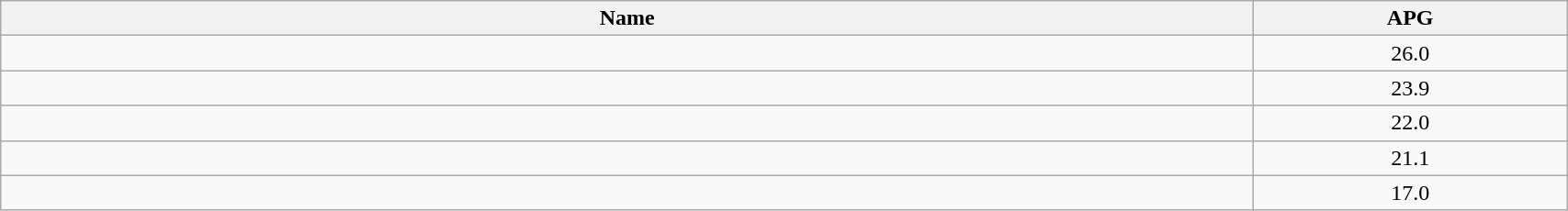<table class=wikitable width="90%">
<tr>
<th width="80%">Name</th>
<th width="20%">APG</th>
</tr>
<tr>
<td></td>
<td align=center>26.0</td>
</tr>
<tr>
<td></td>
<td align=center>23.9</td>
</tr>
<tr>
<td></td>
<td align=center>22.0</td>
</tr>
<tr>
<td></td>
<td align=center>21.1</td>
</tr>
<tr>
<td></td>
<td align=center>17.0</td>
</tr>
</table>
